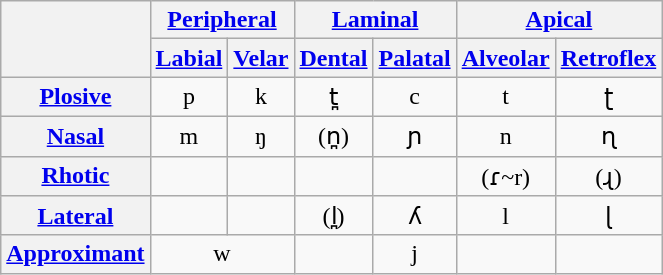<table class="IPA wikitable" style="text-align: center;">
<tr>
<th rowspan="2"></th>
<th colspan="2"><a href='#'>Peripheral</a></th>
<th colspan="2"><a href='#'>Laminal</a></th>
<th colspan="2"><a href='#'>Apical</a></th>
</tr>
<tr>
<th><a href='#'>Labial</a></th>
<th><a href='#'>Velar</a></th>
<th><a href='#'>Dental</a></th>
<th><a href='#'>Palatal</a></th>
<th><a href='#'>Alveolar</a></th>
<th><a href='#'>Retroflex</a></th>
</tr>
<tr>
<th><a href='#'>Plosive</a></th>
<td>p</td>
<td>k</td>
<td>t̪</td>
<td>c</td>
<td>t</td>
<td>ʈ</td>
</tr>
<tr>
<th><a href='#'>Nasal</a></th>
<td>m</td>
<td>ŋ</td>
<td>(n̪)</td>
<td>ɲ</td>
<td>n</td>
<td>ɳ</td>
</tr>
<tr>
<th><a href='#'>Rhotic</a></th>
<td></td>
<td></td>
<td></td>
<td></td>
<td>(ɾ~r)</td>
<td>(ɻ)</td>
</tr>
<tr>
<th><a href='#'>Lateral</a></th>
<td></td>
<td></td>
<td>(l̪)</td>
<td>ʎ</td>
<td>l</td>
<td>ɭ</td>
</tr>
<tr>
<th><a href='#'>Approximant</a></th>
<td colspan="2">w</td>
<td></td>
<td>j</td>
<td></td>
<td></td>
</tr>
</table>
